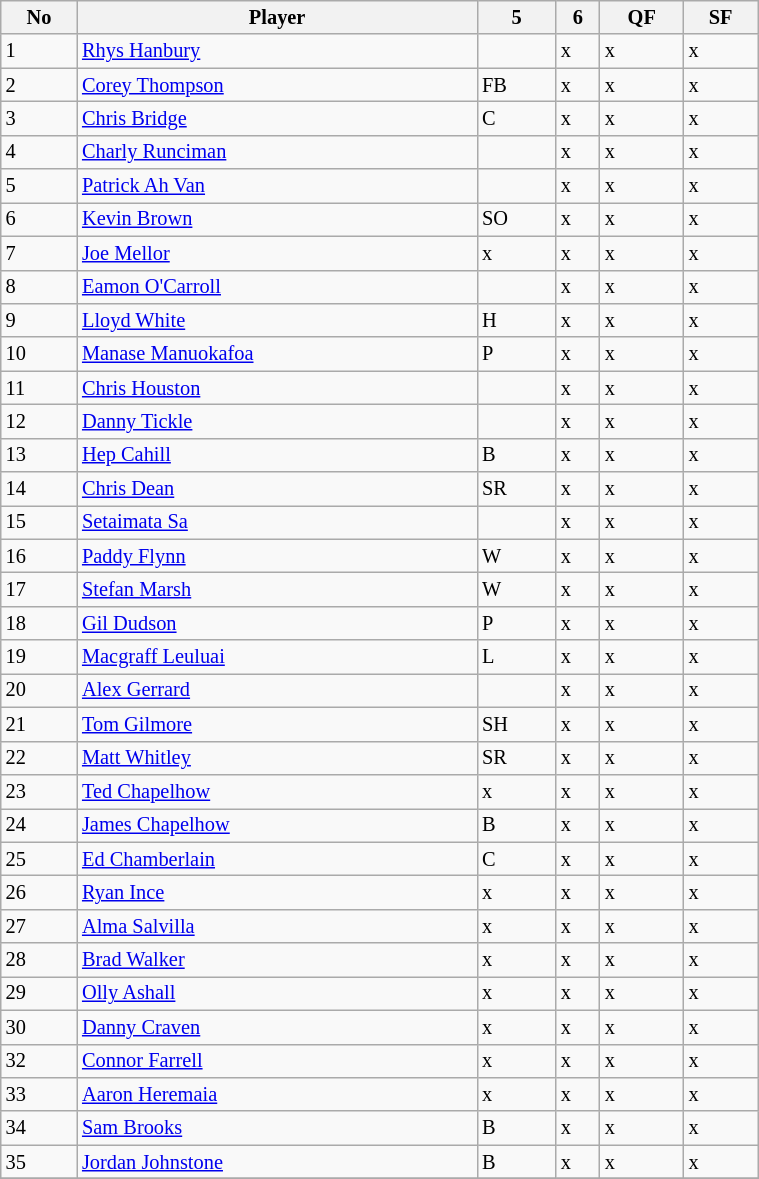<table class="wikitable" style="font-size:85%;" width="40%">
<tr>
<th>No</th>
<th>Player</th>
<th>5</th>
<th>6</th>
<th>QF</th>
<th>SF</th>
</tr>
<tr>
<td>1</td>
<td><a href='#'>Rhys Hanbury</a></td>
<td></td>
<td>x</td>
<td>x</td>
<td>x</td>
</tr>
<tr>
<td>2</td>
<td><a href='#'>Corey Thompson</a></td>
<td>FB</td>
<td>x</td>
<td>x</td>
<td>x</td>
</tr>
<tr>
<td>3</td>
<td><a href='#'>Chris Bridge</a></td>
<td>C</td>
<td>x</td>
<td>x</td>
<td>x</td>
</tr>
<tr>
<td>4</td>
<td><a href='#'>Charly Runciman</a></td>
<td></td>
<td>x</td>
<td>x</td>
<td>x</td>
</tr>
<tr>
<td>5</td>
<td><a href='#'>Patrick Ah Van</a></td>
<td></td>
<td>x</td>
<td>x</td>
<td>x</td>
</tr>
<tr>
<td>6</td>
<td><a href='#'>Kevin Brown</a></td>
<td>SO</td>
<td>x</td>
<td>x</td>
<td>x</td>
</tr>
<tr>
<td>7</td>
<td><a href='#'>Joe Mellor</a></td>
<td>x</td>
<td>x</td>
<td>x</td>
<td>x</td>
</tr>
<tr>
<td>8</td>
<td><a href='#'>Eamon O'Carroll</a></td>
<td></td>
<td>x</td>
<td>x</td>
<td>x</td>
</tr>
<tr>
<td>9</td>
<td><a href='#'>Lloyd White</a></td>
<td>H</td>
<td>x</td>
<td>x</td>
<td>x</td>
</tr>
<tr>
<td>10</td>
<td><a href='#'>Manase Manuokafoa</a></td>
<td>P</td>
<td>x</td>
<td>x</td>
<td>x</td>
</tr>
<tr>
<td>11</td>
<td><a href='#'>Chris Houston</a></td>
<td></td>
<td>x</td>
<td>x</td>
<td>x</td>
</tr>
<tr>
<td>12</td>
<td><a href='#'>Danny Tickle</a></td>
<td></td>
<td>x</td>
<td>x</td>
<td>x</td>
</tr>
<tr>
<td>13</td>
<td><a href='#'>Hep Cahill</a></td>
<td>B</td>
<td>x</td>
<td>x</td>
<td>x</td>
</tr>
<tr>
<td>14</td>
<td><a href='#'>Chris Dean</a></td>
<td>SR</td>
<td>x</td>
<td>x</td>
<td>x</td>
</tr>
<tr>
<td>15</td>
<td><a href='#'>Setaimata Sa</a></td>
<td></td>
<td>x</td>
<td>x</td>
<td>x</td>
</tr>
<tr>
<td>16</td>
<td><a href='#'>Paddy Flynn</a></td>
<td>W</td>
<td>x</td>
<td>x</td>
<td>x</td>
</tr>
<tr>
<td>17</td>
<td><a href='#'>Stefan Marsh</a></td>
<td>W</td>
<td>x</td>
<td>x</td>
<td>x</td>
</tr>
<tr>
<td>18</td>
<td><a href='#'>Gil Dudson</a></td>
<td>P</td>
<td>x</td>
<td>x</td>
<td>x</td>
</tr>
<tr>
<td>19</td>
<td><a href='#'>Macgraff Leuluai</a></td>
<td>L</td>
<td>x</td>
<td>x</td>
<td>x</td>
</tr>
<tr>
<td>20</td>
<td><a href='#'>Alex Gerrard</a></td>
<td></td>
<td>x</td>
<td>x</td>
<td>x</td>
</tr>
<tr>
<td>21</td>
<td><a href='#'>Tom Gilmore</a></td>
<td>SH</td>
<td>x</td>
<td>x</td>
<td>x</td>
</tr>
<tr>
<td>22</td>
<td><a href='#'>Matt Whitley</a></td>
<td>SR</td>
<td>x</td>
<td>x</td>
<td>x</td>
</tr>
<tr>
<td>23</td>
<td><a href='#'>Ted Chapelhow</a></td>
<td>x</td>
<td>x</td>
<td>x</td>
<td>x</td>
</tr>
<tr>
<td>24</td>
<td><a href='#'>James Chapelhow</a></td>
<td>B</td>
<td>x</td>
<td>x</td>
<td>x</td>
</tr>
<tr>
<td>25</td>
<td><a href='#'>Ed Chamberlain</a></td>
<td>C</td>
<td>x</td>
<td>x</td>
<td>x</td>
</tr>
<tr>
<td>26</td>
<td><a href='#'>Ryan Ince</a></td>
<td>x</td>
<td>x</td>
<td>x</td>
<td>x</td>
</tr>
<tr>
<td>27</td>
<td><a href='#'>Alma Salvilla</a></td>
<td>x</td>
<td>x</td>
<td>x</td>
<td>x</td>
</tr>
<tr>
<td>28</td>
<td><a href='#'>Brad Walker</a></td>
<td>x</td>
<td>x</td>
<td>x</td>
<td>x</td>
</tr>
<tr>
<td>29</td>
<td><a href='#'>Olly Ashall</a></td>
<td>x</td>
<td>x</td>
<td>x</td>
<td>x</td>
</tr>
<tr>
<td>30</td>
<td><a href='#'>Danny Craven</a></td>
<td>x</td>
<td>x</td>
<td>x</td>
<td>x</td>
</tr>
<tr>
<td>32</td>
<td><a href='#'>Connor Farrell</a></td>
<td>x</td>
<td>x</td>
<td>x</td>
<td>x</td>
</tr>
<tr>
<td>33</td>
<td><a href='#'>Aaron Heremaia</a></td>
<td>x</td>
<td>x</td>
<td>x</td>
<td>x</td>
</tr>
<tr>
<td>34</td>
<td><a href='#'>Sam Brooks</a></td>
<td>B</td>
<td>x</td>
<td>x</td>
<td>x</td>
</tr>
<tr>
<td>35</td>
<td><a href='#'>Jordan Johnstone</a></td>
<td>B</td>
<td>x</td>
<td>x</td>
<td>x</td>
</tr>
<tr>
</tr>
</table>
